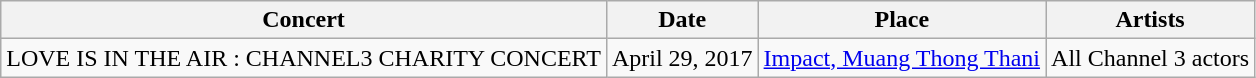<table class="wikitable">
<tr>
<th>Concert</th>
<th>Date</th>
<th>Place</th>
<th>Artists</th>
</tr>
<tr>
<td>LOVE IS IN THE AIR : CHANNEL3 CHARITY CONCERT</td>
<td>April 29, 2017</td>
<td><a href='#'>Impact, Muang Thong Thani</a></td>
<td>All Channel 3 actors</td>
</tr>
</table>
